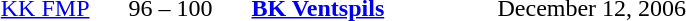<table style="text-align:center">
<tr>
<th width=160></th>
<th width=100></th>
<th width=160></th>
<th width=200></th>
</tr>
<tr>
<td align=right><a href='#'>KK FMP</a> </td>
<td>96 – 100</td>
<td align=left> <strong><a href='#'>BK Ventspils</a></strong></td>
<td align=left>December 12, 2006</td>
</tr>
</table>
